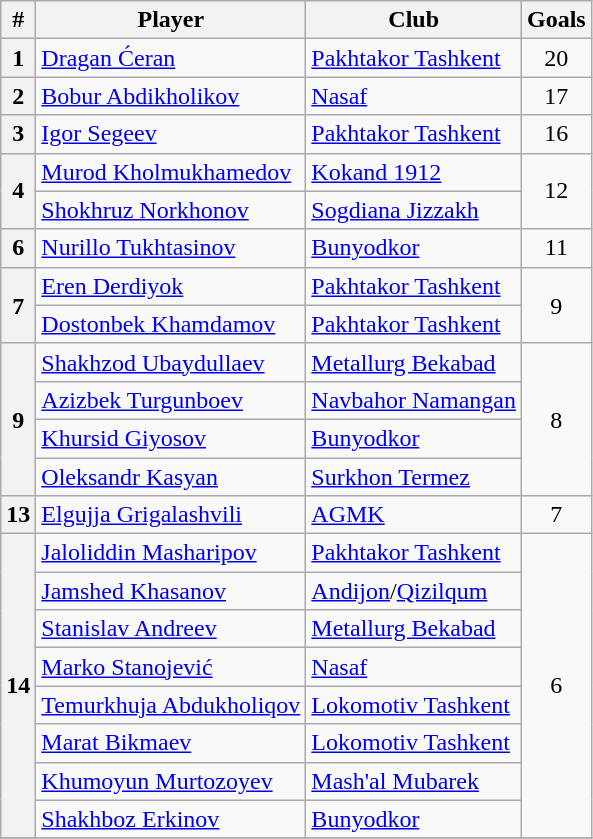<table class="wikitable" style="text-align:center">
<tr>
<th>#</th>
<th>Player</th>
<th>Club</th>
<th>Goals</th>
</tr>
<tr>
<th>1</th>
<td align="left"> <a href='#'>Dragan Ćeran</a></td>
<td align="left"><a href='#'>Pakhtakor Tashkent</a></td>
<td>20 </td>
</tr>
<tr>
<th>2</th>
<td align="left"> <a href='#'>Bobur Abdikholikov</a></td>
<td align="left"><a href='#'>Nasaf</a></td>
<td>17</td>
</tr>
<tr>
<th>3</th>
<td align="left"> <a href='#'>Igor Segeev</a></td>
<td align="left"><a href='#'>Pakhtakor Tashkent</a></td>
<td>16</td>
</tr>
<tr>
<th rowspan=2>4</th>
<td align="left"> <a href='#'>Murod Kholmukhamedov</a></td>
<td align="left"><a href='#'>Kokand 1912</a></td>
<td rowspan=2>12</td>
</tr>
<tr>
<td align="left"> <a href='#'>Shokhruz Norkhonov</a></td>
<td align="left"><a href='#'>Sogdiana Jizzakh</a></td>
</tr>
<tr>
<th>6</th>
<td align="left"> <a href='#'>Nurillo Tukhtasinov</a></td>
<td align="left"><a href='#'>Bunyodkor</a></td>
<td>11</td>
</tr>
<tr>
<th rowspan=2>7</th>
<td align="left"> <a href='#'>Eren Derdiyok</a></td>
<td align="left"><a href='#'>Pakhtakor Tashkent</a></td>
<td rowspan=2>9</td>
</tr>
<tr>
<td align="left"> <a href='#'>Dostonbek Khamdamov</a></td>
<td align="left"><a href='#'>Pakhtakor Tashkent</a></td>
</tr>
<tr>
<th rowspan=4>9</th>
<td align="left"> <a href='#'>Shakhzod Ubaydullaev</a></td>
<td align="left"><a href='#'>Metallurg Bekabad</a></td>
<td rowspan=4>8</td>
</tr>
<tr>
<td align="left"> <a href='#'>Azizbek Turgunboev</a></td>
<td align="left"><a href='#'>Navbahor Namangan</a></td>
</tr>
<tr>
<td align="left"> <a href='#'>Khursid Giyosov</a></td>
<td align="left"><a href='#'>Bunyodkor</a></td>
</tr>
<tr>
<td align="left"> <a href='#'>Oleksandr Kasyan</a></td>
<td align="left"><a href='#'>Surkhon Termez</a></td>
</tr>
<tr>
<th>13</th>
<td align="left"> <a href='#'>Elgujja Grigalashvili</a></td>
<td align="left"><a href='#'>AGMK</a></td>
<td>7</td>
</tr>
<tr>
<th rowspan=8>14</th>
<td align="left"> <a href='#'>Jaloliddin Masharipov</a></td>
<td align="left"><a href='#'>Pakhtakor Tashkent</a></td>
<td rowspan=8>6</td>
</tr>
<tr>
<td align="left"> <a href='#'>Jamshed Khasanov</a></td>
<td align="left"><a href='#'>Andijon</a>/<a href='#'>Qizilqum</a></td>
</tr>
<tr>
<td align="left"> <a href='#'>Stanislav Andreev</a></td>
<td align="left"><a href='#'>Metallurg Bekabad</a></td>
</tr>
<tr>
<td align="left"> <a href='#'>Marko Stanojević</a></td>
<td align="left"><a href='#'>Nasaf</a></td>
</tr>
<tr>
<td align="left"> <a href='#'>Temurkhuja Abdukholiqov</a></td>
<td align="left"><a href='#'>Lokomotiv Tashkent</a></td>
</tr>
<tr>
<td align="left"> <a href='#'>Marat Bikmaev</a></td>
<td align="left"><a href='#'>Lokomotiv Tashkent</a></td>
</tr>
<tr>
<td align="left"> <a href='#'>Khumoyun Murtozoyev</a></td>
<td align="left"><a href='#'>Mash'al Mubarek</a></td>
</tr>
<tr>
<td align="left"> <a href='#'>Shakhboz Erkinov</a></td>
<td align="left"><a href='#'>Bunyodkor</a></td>
</tr>
<tr>
</tr>
</table>
